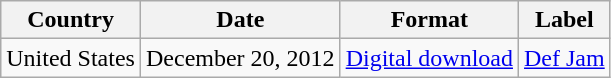<table class="wikitable">
<tr>
<th>Country</th>
<th>Date</th>
<th>Format</th>
<th>Label</th>
</tr>
<tr>
<td>United States</td>
<td>December 20, 2012</td>
<td><a href='#'>Digital download</a></td>
<td><a href='#'>Def Jam</a></td>
</tr>
</table>
